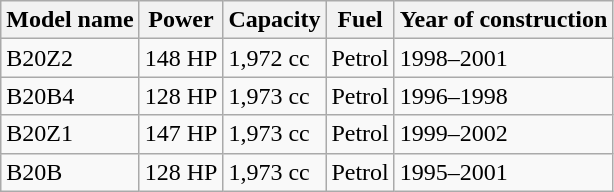<table class="wikitable">
<tr>
<th>Model name</th>
<th>Power</th>
<th>Capacity</th>
<th>Fuel</th>
<th>Year of construction</th>
</tr>
<tr>
<td>B20Z2</td>
<td>148 HP</td>
<td>1,972 cc</td>
<td>Petrol</td>
<td>1998–2001</td>
</tr>
<tr>
<td>B20B4</td>
<td>128 HP</td>
<td>1,973 cc</td>
<td>Petrol</td>
<td>1996–1998</td>
</tr>
<tr>
<td>B20Z1</td>
<td>147 HP</td>
<td>1,973 cc</td>
<td>Petrol</td>
<td>1999–2002</td>
</tr>
<tr>
<td>B20B</td>
<td>128 HP</td>
<td>1,973 cc</td>
<td>Petrol</td>
<td>1995–2001</td>
</tr>
</table>
